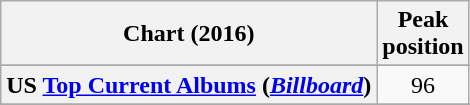<table class="wikitable sortable plainrowheaders" style="text-align:center">
<tr>
<th scope="col">Chart (2016)</th>
<th scope="col">Peak<br> position</th>
</tr>
<tr>
</tr>
<tr>
</tr>
<tr>
</tr>
<tr>
</tr>
<tr>
</tr>
<tr>
</tr>
<tr>
</tr>
<tr>
</tr>
<tr>
</tr>
<tr>
</tr>
<tr>
</tr>
<tr>
<th scope="row">US <a href='#'>Top Current Albums</a> (<em><a href='#'>Billboard</a></em>)</th>
<td>96</td>
</tr>
<tr>
</tr>
<tr>
</tr>
<tr>
</tr>
</table>
